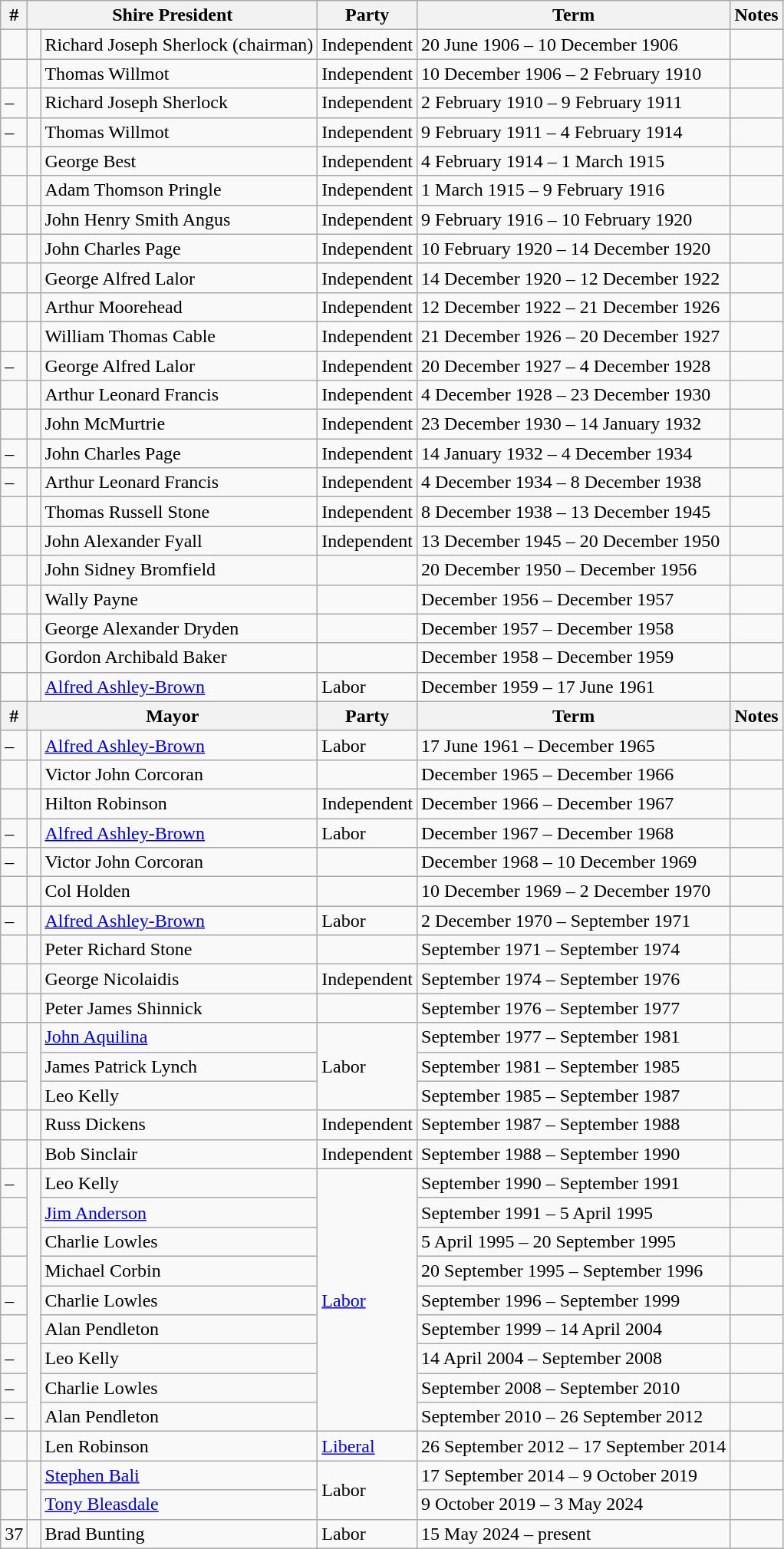<table class="wikitable">
<tr>
<th>#</th>
<th colspan="2">Shire President</th>
<th>Party</th>
<th>Term</th>
<th>Notes</th>
</tr>
<tr>
<td></td>
<td> </td>
<td>Richard Joseph Sherlock (chairman)</td>
<td>Independent</td>
<td>20 June 1906 – 10 December 1906</td>
<td></td>
</tr>
<tr>
<td></td>
<td> </td>
<td>Thomas Willmot</td>
<td>Independent</td>
<td>10 December 1906 – 2 February 1910</td>
<td></td>
</tr>
<tr>
<td>–</td>
<td> </td>
<td>Richard Joseph Sherlock</td>
<td>Independent</td>
<td>2 February 1910 – 9 February 1911</td>
<td></td>
</tr>
<tr>
<td>–</td>
<td> </td>
<td>Thomas Willmot</td>
<td>Independent</td>
<td>9 February 1911 – 4 February 1914</td>
<td></td>
</tr>
<tr>
<td></td>
<td> </td>
<td>George Best</td>
<td>Independent</td>
<td>4 February 1914 – 1 March 1915</td>
<td></td>
</tr>
<tr>
<td></td>
<td> </td>
<td>Adam Thomson Pringle</td>
<td>Independent</td>
<td>1 March 1915 – 9 February 1916</td>
<td></td>
</tr>
<tr>
<td></td>
<td> </td>
<td>John Henry Smith Angus</td>
<td>Independent</td>
<td>9 February 1916 – 10 February 1920</td>
<td></td>
</tr>
<tr>
<td></td>
<td> </td>
<td>John Charles Page</td>
<td>Independent</td>
<td>10 February 1920 – 14 December 1920</td>
<td></td>
</tr>
<tr>
<td></td>
<td> </td>
<td>George Alfred Lalor</td>
<td>Independent</td>
<td>14 December 1920 – 12 December 1922</td>
<td></td>
</tr>
<tr>
<td></td>
<td> </td>
<td>Arthur Moorehead</td>
<td>Independent</td>
<td>12 December 1922 – 21 December 1926</td>
<td></td>
</tr>
<tr>
<td></td>
<td> </td>
<td>William Thomas Cable</td>
<td>Independent</td>
<td>21 December 1926 – 20 December 1927</td>
<td></td>
</tr>
<tr>
<td>–</td>
<td> </td>
<td>George Alfred Lalor</td>
<td>Independent</td>
<td>20 December 1927 – 4 December 1928</td>
<td></td>
</tr>
<tr>
<td></td>
<td> </td>
<td>Arthur Leonard Francis</td>
<td>Independent</td>
<td>4 December 1928 – 23 December 1930</td>
<td></td>
</tr>
<tr>
<td></td>
<td> </td>
<td>John McMurtrie</td>
<td>Independent</td>
<td>23 December 1930 – 14 January 1932</td>
<td></td>
</tr>
<tr>
<td>–</td>
<td> </td>
<td>John Charles Page</td>
<td>Independent</td>
<td>14 January 1932 – 4 December 1934</td>
<td></td>
</tr>
<tr>
<td>–</td>
<td> </td>
<td>Arthur Leonard Francis</td>
<td>Independent</td>
<td>4 December 1934 – 8 December 1938</td>
<td></td>
</tr>
<tr>
<td></td>
<td> </td>
<td>Thomas Russell Stone</td>
<td>Independent</td>
<td>8 December 1938 – 13 December 1945</td>
<td></td>
</tr>
<tr>
<td></td>
<td> </td>
<td>John Alexander Fyall</td>
<td>Independent</td>
<td>13 December 1945 – 20 December 1950</td>
<td></td>
</tr>
<tr>
<td></td>
<td></td>
<td>John Sidney Bromfield</td>
<td></td>
<td>20 December 1950 – December 1956</td>
<td></td>
</tr>
<tr>
<td></td>
<td></td>
<td>Wally Payne</td>
<td></td>
<td>December 1956 – December 1957</td>
<td></td>
</tr>
<tr>
<td></td>
<td></td>
<td>George Alexander Dryden</td>
<td></td>
<td>December 1957 – December 1958</td>
<td></td>
</tr>
<tr>
<td></td>
<td></td>
<td>Gordon Archibald Baker</td>
<td></td>
<td>December 1958 – December 1959</td>
<td></td>
</tr>
<tr>
<td></td>
<td> </td>
<td><a href='#'>Alfred Ashley-Brown</a></td>
<td>Labor</td>
<td>December 1959 – 17 June 1961</td>
<td></td>
</tr>
<tr>
<th>#</th>
<th colspan="2">Mayor</th>
<th>Party</th>
<th>Term</th>
<th>Notes</th>
</tr>
<tr>
<td>–</td>
<td> </td>
<td><a href='#'>Alfred Ashley-Brown</a></td>
<td>Labor</td>
<td>17 June 1961 – December 1965</td>
<td></td>
</tr>
<tr>
<td></td>
<td></td>
<td>Victor John Corcoran</td>
<td></td>
<td>December 1965 – December 1966</td>
<td></td>
</tr>
<tr>
<td></td>
<td></td>
<td>Hilton Robinson</td>
<td>Independent</td>
<td>December 1966 – December 1967</td>
<td></td>
</tr>
<tr>
<td>–</td>
<td> </td>
<td><a href='#'>Alfred Ashley-Brown</a></td>
<td>Labor</td>
<td>December 1967 – December 1968</td>
<td></td>
</tr>
<tr>
<td>–</td>
<td></td>
<td>Victor John Corcoran</td>
<td></td>
<td>December 1968 – 10 December 1969</td>
<td></td>
</tr>
<tr>
<td></td>
<td></td>
<td>Col Holden</td>
<td></td>
<td>10 December 1969 – 2 December 1970</td>
<td></td>
</tr>
<tr>
<td>–</td>
<td> </td>
<td><a href='#'>Alfred Ashley-Brown</a></td>
<td>Labor</td>
<td>2 December 1970 – September 1971</td>
<td></td>
</tr>
<tr>
<td></td>
<td></td>
<td>Peter Richard Stone</td>
<td></td>
<td>September 1971 – September 1974</td>
<td></td>
</tr>
<tr>
<td></td>
<td> </td>
<td>George Nicolaidis </td>
<td>Independent</td>
<td>September 1974 – September 1976</td>
<td></td>
</tr>
<tr>
<td></td>
<td></td>
<td>Peter James Shinnick</td>
<td></td>
<td>September 1976 – September 1977</td>
<td></td>
</tr>
<tr>
<td></td>
<td rowspan=3 > </td>
<td><a href='#'>John Aquilina</a></td>
<td rowspan=3>Labor</td>
<td>September 1977 – September 1981</td>
<td></td>
</tr>
<tr>
<td></td>
<td>James Patrick Lynch</td>
<td>September 1981 – September 1985</td>
<td></td>
</tr>
<tr>
<td></td>
<td>Leo Kelly</td>
<td>September 1985 – September 1987</td>
<td></td>
</tr>
<tr>
<td></td>
<td> </td>
<td>Russ Dickens </td>
<td>Independent</td>
<td>September 1987 – September 1988</td>
<td></td>
</tr>
<tr>
<td></td>
<td> </td>
<td>Bob Sinclair</td>
<td>Independent</td>
<td>September 1988 – September 1990</td>
<td></td>
</tr>
<tr>
<td>–</td>
<td rowspan=9 > </td>
<td>Leo Kelly</td>
<td rowspan=9><a href='#'>Labor</a></td>
<td>September 1990 – September 1991</td>
<td></td>
</tr>
<tr>
<td></td>
<td><a href='#'>Jim Anderson</a></td>
<td>September 1991 – 5 April 1995</td>
<td></td>
</tr>
<tr>
<td></td>
<td>Charlie Lowles</td>
<td>5 April 1995 – 20 September 1995</td>
<td></td>
</tr>
<tr>
<td></td>
<td>Michael Corbin</td>
<td>20 September 1995 – September 1996</td>
<td></td>
</tr>
<tr>
<td>–</td>
<td>Charlie Lowles</td>
<td>September 1996 – September 1999</td>
<td></td>
</tr>
<tr>
<td></td>
<td>Alan Pendleton</td>
<td>September 1999 – 14 April 2004</td>
<td></td>
</tr>
<tr>
<td>–</td>
<td>Leo Kelly </td>
<td>14 April 2004 – September 2008</td>
<td></td>
</tr>
<tr>
<td>–</td>
<td>Charlie Lowles </td>
<td>September 2008 – September 2010</td>
<td></td>
</tr>
<tr>
<td>–</td>
<td>Alan Pendleton </td>
<td>September 2010 – 26 September 2012</td>
<td></td>
</tr>
<tr>
<td></td>
<td> </td>
<td>Len Robinson</td>
<td><a href='#'>Liberal</a></td>
<td>26 September 2012 – 17 September 2014</td>
<td></td>
</tr>
<tr>
<td></td>
<td rowspan=2 > </td>
<td><a href='#'>Stephen Bali</a></td>
<td rowspan=2>Labor</td>
<td>17 September 2014 – 9 October 2019</td>
<td></td>
</tr>
<tr>
<td></td>
<td><a href='#'>Tony Bleasdale</a> </td>
<td>9 October 2019 – 3 May 2024</td>
<td></td>
</tr>
<tr>
<td>37</td>
<td rowspan=2 > </td>
<td>Brad Bunting</td>
<td>Labor</td>
<td>15 May 2024 – present</td>
<td></td>
</tr>
</table>
